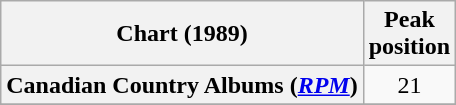<table class="wikitable sortable plainrowheaders" style="text-align:center">
<tr>
<th scope="col">Chart (1989)</th>
<th scope="col">Peak<br>position</th>
</tr>
<tr>
<th scope="row">Canadian Country Albums (<em><a href='#'>RPM</a></em>)</th>
<td>21</td>
</tr>
<tr>
</tr>
</table>
